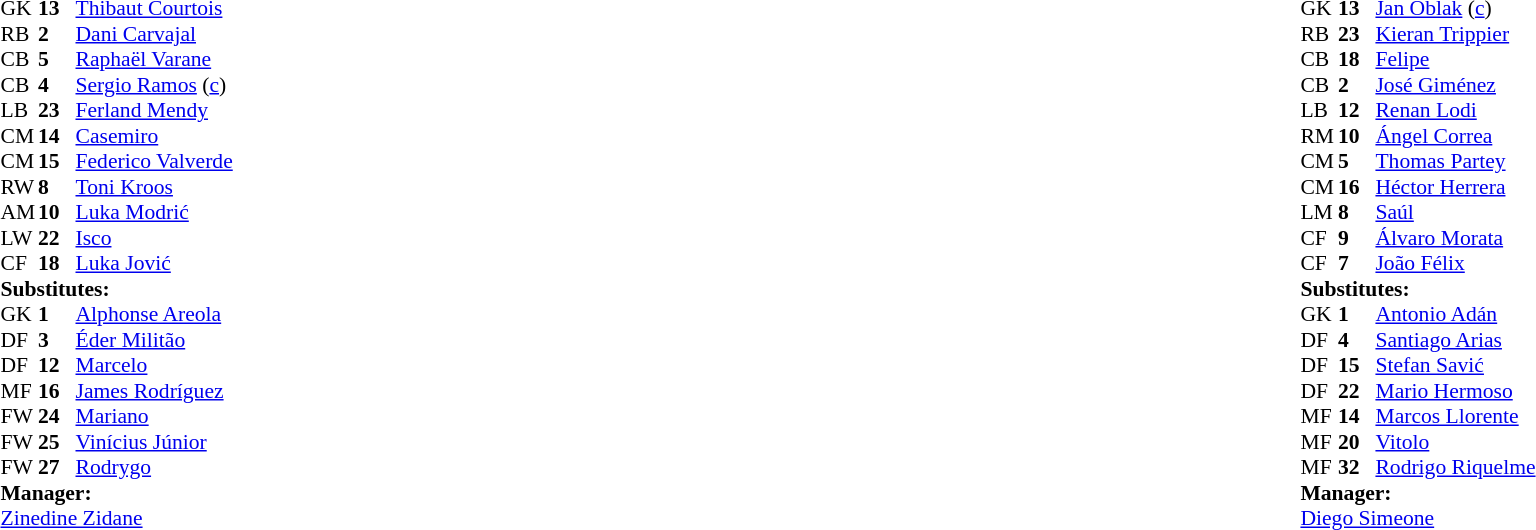<table width="100%">
<tr>
<td valign="top" width="40%"><br><table style="font-size:90%" cellspacing="0" cellpadding="0">
<tr>
<th width=25></th>
<th width=25></th>
</tr>
<tr>
<td>GK</td>
<td><strong>13</strong></td>
<td> <a href='#'>Thibaut Courtois</a></td>
</tr>
<tr>
<td>RB</td>
<td><strong>2</strong></td>
<td> <a href='#'>Dani Carvajal</a></td>
<td></td>
</tr>
<tr>
<td>CB</td>
<td><strong>5</strong></td>
<td> <a href='#'>Raphaël Varane</a></td>
</tr>
<tr>
<td>CB</td>
<td><strong>4</strong></td>
<td> <a href='#'>Sergio Ramos</a> (<a href='#'>c</a>)</td>
</tr>
<tr>
<td>LB</td>
<td><strong>23</strong></td>
<td> <a href='#'>Ferland Mendy</a></td>
<td></td>
</tr>
<tr>
<td>CM</td>
<td><strong>14</strong></td>
<td> <a href='#'>Casemiro</a></td>
</tr>
<tr>
<td>CM</td>
<td><strong>15</strong></td>
<td> <a href='#'>Federico Valverde</a></td>
<td></td>
</tr>
<tr>
<td>RW</td>
<td><strong>8</strong></td>
<td> <a href='#'>Toni Kroos</a></td>
<td></td>
<td></td>
</tr>
<tr>
<td>AM</td>
<td><strong>10</strong></td>
<td> <a href='#'>Luka Modrić</a></td>
<td></td>
</tr>
<tr>
<td>LW</td>
<td><strong>22</strong></td>
<td> <a href='#'>Isco</a></td>
<td></td>
<td></td>
</tr>
<tr>
<td>CF</td>
<td><strong>18</strong></td>
<td> <a href='#'>Luka Jović</a></td>
<td></td>
<td></td>
</tr>
<tr>
<td colspan=3><strong>Substitutes:</strong></td>
</tr>
<tr>
<td>GK</td>
<td><strong>1</strong></td>
<td> <a href='#'>Alphonse Areola</a></td>
</tr>
<tr>
<td>DF</td>
<td><strong>3</strong></td>
<td> <a href='#'>Éder Militão</a></td>
</tr>
<tr>
<td>DF</td>
<td><strong>12</strong></td>
<td> <a href='#'>Marcelo</a></td>
</tr>
<tr>
<td>MF</td>
<td><strong>16</strong></td>
<td> <a href='#'>James Rodríguez</a></td>
</tr>
<tr>
<td>FW</td>
<td><strong>24</strong></td>
<td> <a href='#'>Mariano</a></td>
<td></td>
<td></td>
</tr>
<tr>
<td>FW</td>
<td><strong>25</strong></td>
<td> <a href='#'>Vinícius Júnior</a></td>
<td></td>
<td></td>
</tr>
<tr>
<td>FW</td>
<td><strong>27</strong></td>
<td> <a href='#'>Rodrygo</a></td>
<td></td>
<td></td>
</tr>
<tr>
<td colspan=3><strong>Manager:</strong></td>
</tr>
<tr>
<td colspan=3> <a href='#'>Zinedine Zidane</a></td>
</tr>
</table>
</td>
<td valign="top"></td>
<td valign="top" width="50%"><br><table style="font-size:90%; margin:auto" cellspacing="0" cellpadding="0">
<tr>
<th width=25></th>
<th width=25></th>
</tr>
<tr>
<td>GK</td>
<td><strong>13</strong></td>
<td> <a href='#'>Jan Oblak</a> (<a href='#'>c</a>)</td>
</tr>
<tr>
<td>RB</td>
<td><strong>23</strong></td>
<td> <a href='#'>Kieran Trippier</a></td>
</tr>
<tr>
<td>CB</td>
<td><strong>18</strong></td>
<td> <a href='#'>Felipe</a></td>
<td></td>
</tr>
<tr>
<td>CB</td>
<td><strong>2</strong></td>
<td> <a href='#'>José Giménez</a></td>
<td></td>
<td></td>
</tr>
<tr>
<td>LB</td>
<td><strong>12</strong></td>
<td> <a href='#'>Renan Lodi</a></td>
<td></td>
<td></td>
</tr>
<tr>
<td>RM</td>
<td><strong>10</strong></td>
<td> <a href='#'>Ángel Correa</a></td>
<td></td>
</tr>
<tr>
<td>CM</td>
<td><strong>5</strong></td>
<td> <a href='#'>Thomas Partey</a></td>
<td></td>
</tr>
<tr>
<td>CM</td>
<td><strong>16</strong></td>
<td> <a href='#'>Héctor Herrera</a></td>
<td></td>
<td></td>
</tr>
<tr>
<td>LM</td>
<td><strong>8</strong></td>
<td> <a href='#'>Saúl</a></td>
</tr>
<tr>
<td>CF</td>
<td><strong>9</strong></td>
<td> <a href='#'>Álvaro Morata</a></td>
</tr>
<tr>
<td>CF</td>
<td><strong>7</strong></td>
<td> <a href='#'>João Félix</a></td>
<td></td>
<td></td>
</tr>
<tr>
<td colspan=3><strong>Substitutes:</strong></td>
</tr>
<tr>
<td>GK</td>
<td><strong>1</strong></td>
<td> <a href='#'>Antonio Adán</a></td>
<td></td>
</tr>
<tr>
<td>DF</td>
<td><strong>4</strong></td>
<td> <a href='#'>Santiago Arias</a></td>
<td></td>
<td></td>
</tr>
<tr>
<td>DF</td>
<td><strong>15</strong></td>
<td> <a href='#'>Stefan Savić</a></td>
<td></td>
<td></td>
</tr>
<tr>
<td>DF</td>
<td><strong>22</strong></td>
<td> <a href='#'>Mario Hermoso</a></td>
</tr>
<tr>
<td>MF</td>
<td><strong>14</strong></td>
<td> <a href='#'>Marcos Llorente</a></td>
<td></td>
<td></td>
</tr>
<tr>
<td>MF</td>
<td><strong>20</strong></td>
<td> <a href='#'>Vitolo</a></td>
<td></td>
<td></td>
</tr>
<tr>
<td>MF</td>
<td><strong>32</strong></td>
<td> <a href='#'>Rodrigo Riquelme</a></td>
</tr>
<tr>
<td colspan=3><strong>Manager:</strong></td>
</tr>
<tr>
<td colspan=3> <a href='#'>Diego Simeone</a></td>
</tr>
</table>
</td>
</tr>
</table>
